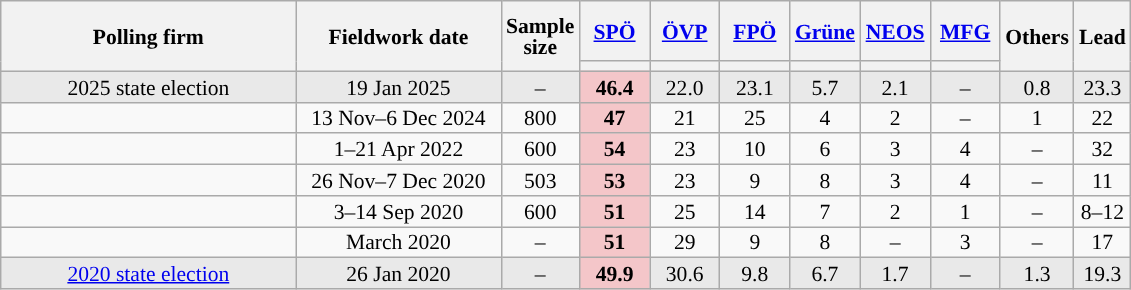<table class="wikitable sortable" style="text-align:center;font-size:90%;line-height:14px;">
<tr style="height:40px;">
<th style="width:190px;" rowspan="2">Polling firm</th>
<th style="width:130px;" rowspan="2">Fieldwork date</th>
<th style="width:35px;" rowspan="2">Sample<br>size</th>
<th class="unsortable" style="width:40px;"><a href='#'>SPÖ</a></th>
<th class="unsortable" style="width:40px;"><a href='#'>ÖVP</a></th>
<th class="unsortable" style="width:40px;"><a href='#'>FPÖ</a></th>
<th class="unsortable" style="width:40px;"><a href='#'>Grüne</a></th>
<th class="unsortable" style="width:40px;"><a href='#'>NEOS</a></th>
<th class="unsortable" style="width:40px;"><a href='#'>MFG</a></th>
<th class="unsortable" style="width:40px;" rowspan="2">Others</th>
<th style="width:30px;" rowspan="2">Lead</th>
</tr>
<tr>
<th style="background:"></th>
<th style="background:"></th>
<th style="background:"></th>
<th style="background:"></th>
<th style="background:"></th>
<th style="background:"></th>
</tr>
<tr style="background:#E9E9E9;">
<td>2025 state election</td>
<td data-sort-value="2025-01-19">19 Jan 2025</td>
<td>–</td>
<td style="background:#F4C6C9;"><strong>46.4</strong></td>
<td>22.0</td>
<td>23.1</td>
<td>5.7</td>
<td>2.1</td>
<td>–</td>
<td>0.8</td>
<td style="background:">23.3</td>
</tr>
<tr>
<td></td>
<td>13 Nov–6 Dec 2024</td>
<td>800</td>
<td style="background:#F4C6C9;"><strong>47</strong></td>
<td>21</td>
<td>25</td>
<td>4</td>
<td>2</td>
<td>–</td>
<td>1</td>
<td style="background:">22</td>
</tr>
<tr>
<td></td>
<td>1–21 Apr 2022</td>
<td>600</td>
<td style="background:#F4C6C9;"><strong>54</strong></td>
<td>23</td>
<td>10</td>
<td>6</td>
<td>3</td>
<td>4</td>
<td>–</td>
<td style="background:">32</td>
</tr>
<tr>
<td></td>
<td data-sort-value="2020-01-17">26 Nov–7 Dec 2020</td>
<td>503</td>
<td style="background:#F4C6C9;"><strong>53</strong></td>
<td>23</td>
<td>9</td>
<td>8</td>
<td>3</td>
<td>4</td>
<td>–</td>
<td style="background:">11</td>
</tr>
<tr>
<td></td>
<td data-sort-value="2020-01-01">3–14 Sep 2020</td>
<td>600</td>
<td style="background:#F4C6C9;"><strong>51</strong></td>
<td>25</td>
<td>14</td>
<td>7</td>
<td>2</td>
<td>1</td>
<td>–</td>
<td style="background:">8–12</td>
</tr>
<tr>
<td></td>
<td data-sort-value="2020-09-20">March 2020</td>
<td>–</td>
<td style="background:#F4C6C9;"><strong>51</strong></td>
<td>29</td>
<td>9</td>
<td>8</td>
<td>–</td>
<td>3</td>
<td>–</td>
<td style="background:">17</td>
</tr>
<tr style="background:#E9E9E9;">
<td><a href='#'>2020 state election</a></td>
<td data-sort-value="2020-01-26">26 Jan 2020</td>
<td>–</td>
<td style="background:#F4C6C9;"><strong>49.9</strong></td>
<td>30.6</td>
<td>9.8</td>
<td>6.7</td>
<td>1.7</td>
<td>–</td>
<td>1.3</td>
<td style="background:">19.3</td>
</tr>
</table>
